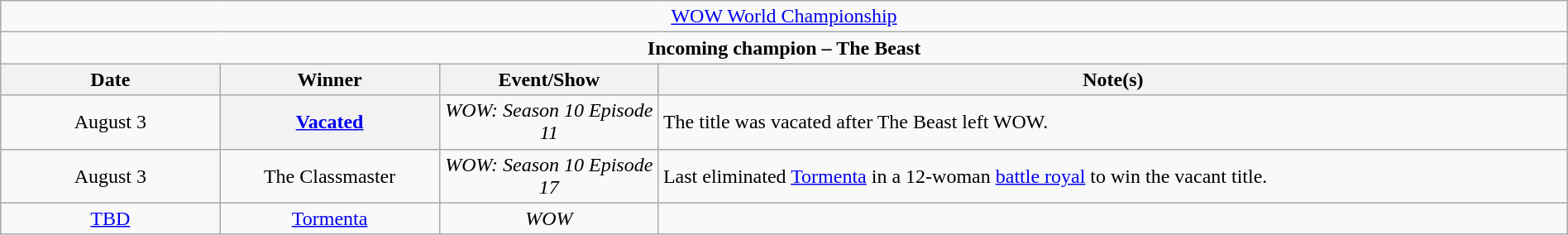<table class="wikitable" style="text-align:center; width:100%;">
<tr>
<td colspan="4" style="text-align: center;"><a href='#'>WOW World Championship</a></td>
</tr>
<tr>
<td colspan="4" style="text-align: center;"><strong>Incoming champion – The Beast</strong></td>
</tr>
<tr>
<th width=14%>Date</th>
<th width=14%>Winner</th>
<th width=14%>Event/Show</th>
<th width=58%>Note(s)</th>
</tr>
<tr>
<td>August 3<br></td>
<th><a href='#'>Vacated</a></th>
<td><em>WOW: Season 10 Episode 11</em></td>
<td align=left>The title was vacated after The Beast left WOW.</td>
</tr>
<tr>
<td>August 3<br></td>
<td>The Classmaster</td>
<td><em>WOW: Season 10 Episode 17</em></td>
<td align=left>Last eliminated <a href='#'>Tormenta</a> in a 12-woman <a href='#'>battle royal</a> to win the vacant title.</td>
</tr>
<tr>
<td><a href='#'>TBD</a><br></td>
<td><a href='#'>Tormenta</a></td>
<td><em>WOW</em></td>
<td></td>
</tr>
</table>
